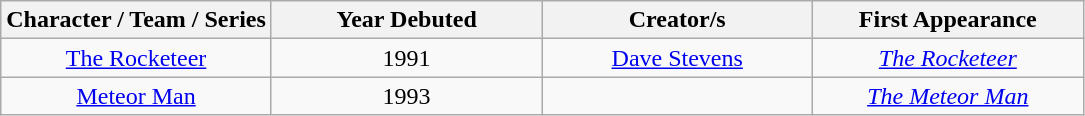<table class="wikitable" style="text-align:center">
<tr>
<th style="width:25%;">Character / Team / Series</th>
<th style="width:25%;">Year Debuted</th>
<th style="width:25%;">Creator/s</th>
<th style="width:25%;">First Appearance</th>
</tr>
<tr>
<td><a href='#'>The Rocketeer</a></td>
<td>1991</td>
<td><a href='#'>Dave Stevens</a></td>
<td><a href='#'><em>The Rocketeer</em></a></td>
</tr>
<tr>
<td><a href='#'>Meteor Man</a></td>
<td>1993</td>
<td></td>
<td><a href='#'><em>The Meteor Man</em></a></td>
</tr>
</table>
